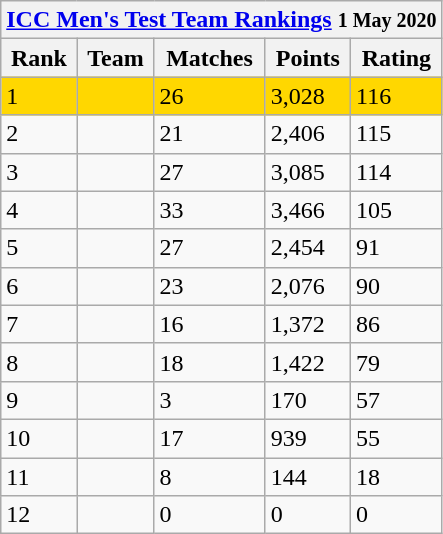<table class="wikitable" style="white-space: nowrap;">
<tr>
<th colspan="5"><a href='#'>ICC Men's Test Team Rankings</a> <small>1 May 2020</small></th>
</tr>
<tr>
<th>Rank</th>
<th>Team</th>
<th>Matches</th>
<th>Points</th>
<th>Rating</th>
</tr>
<tr style="background:gold">
<td>1</td>
<td style="text-align:left"></td>
<td>26</td>
<td>3,028</td>
<td>116</td>
</tr>
<tr>
<td>2</td>
<td style="text-align:left"></td>
<td>21</td>
<td>2,406</td>
<td>115</td>
</tr>
<tr>
<td>3</td>
<td style="text-align:left"></td>
<td>27</td>
<td>3,085</td>
<td>114</td>
</tr>
<tr>
<td>4</td>
<td style="text-align:left"></td>
<td>33</td>
<td>3,466</td>
<td>105</td>
</tr>
<tr>
<td>5</td>
<td style="text-align:left"></td>
<td>27</td>
<td>2,454</td>
<td>91</td>
</tr>
<tr>
<td>6</td>
<td style="text-align:left"></td>
<td>23</td>
<td>2,076</td>
<td>90</td>
</tr>
<tr>
<td>7</td>
<td style="text-align:left"></td>
<td>16</td>
<td>1,372</td>
<td>86</td>
</tr>
<tr>
<td>8</td>
<td style="text-align:left"></td>
<td>18</td>
<td>1,422</td>
<td>79</td>
</tr>
<tr>
<td>9</td>
<td style="text-align:left"></td>
<td>3</td>
<td>170</td>
<td>57</td>
</tr>
<tr>
<td>10</td>
<td style="text-align:left"></td>
<td>17</td>
<td>939</td>
<td>55</td>
</tr>
<tr>
<td>11</td>
<td style="text-align:left"></td>
<td>8</td>
<td>144</td>
<td>18</td>
</tr>
<tr>
<td>12</td>
<td style="text-align:left"></td>
<td>0</td>
<td>0</td>
<td>0</td>
</tr>
</table>
